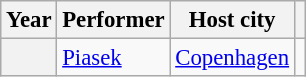<table class="wikitable plainrowheaders" style="font-size:95%;">
<tr>
<th>Year</th>
<th>Performer</th>
<th>Host city</th>
<th></th>
</tr>
<tr>
<th scope="row"></th>
<td><a href='#'>Piasek</a></td>
<td> <a href='#'>Copenhagen</a></td>
<td></td>
</tr>
</table>
